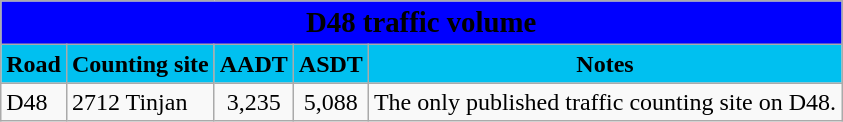<table class="wikitable">
<tr>
<td colspan=5 bgcolor=blue align=center style=margin-top:15><span><big><strong>D48 traffic volume</strong></big></span></td>
</tr>
<tr>
<td align=center bgcolor=00c0f0><strong>Road</strong></td>
<td align=center bgcolor=00c0f0><strong>Counting site</strong></td>
<td align=center bgcolor=00c0f0><strong>AADT</strong></td>
<td align=center bgcolor=00c0f0><strong>ASDT</strong></td>
<td align=center bgcolor=00c0f0><strong>Notes</strong></td>
</tr>
<tr>
<td> D48</td>
<td>2712 Tinjan</td>
<td align=center>3,235</td>
<td align=center>5,088</td>
<td>The only published traffic counting site on D48.</td>
</tr>
</table>
